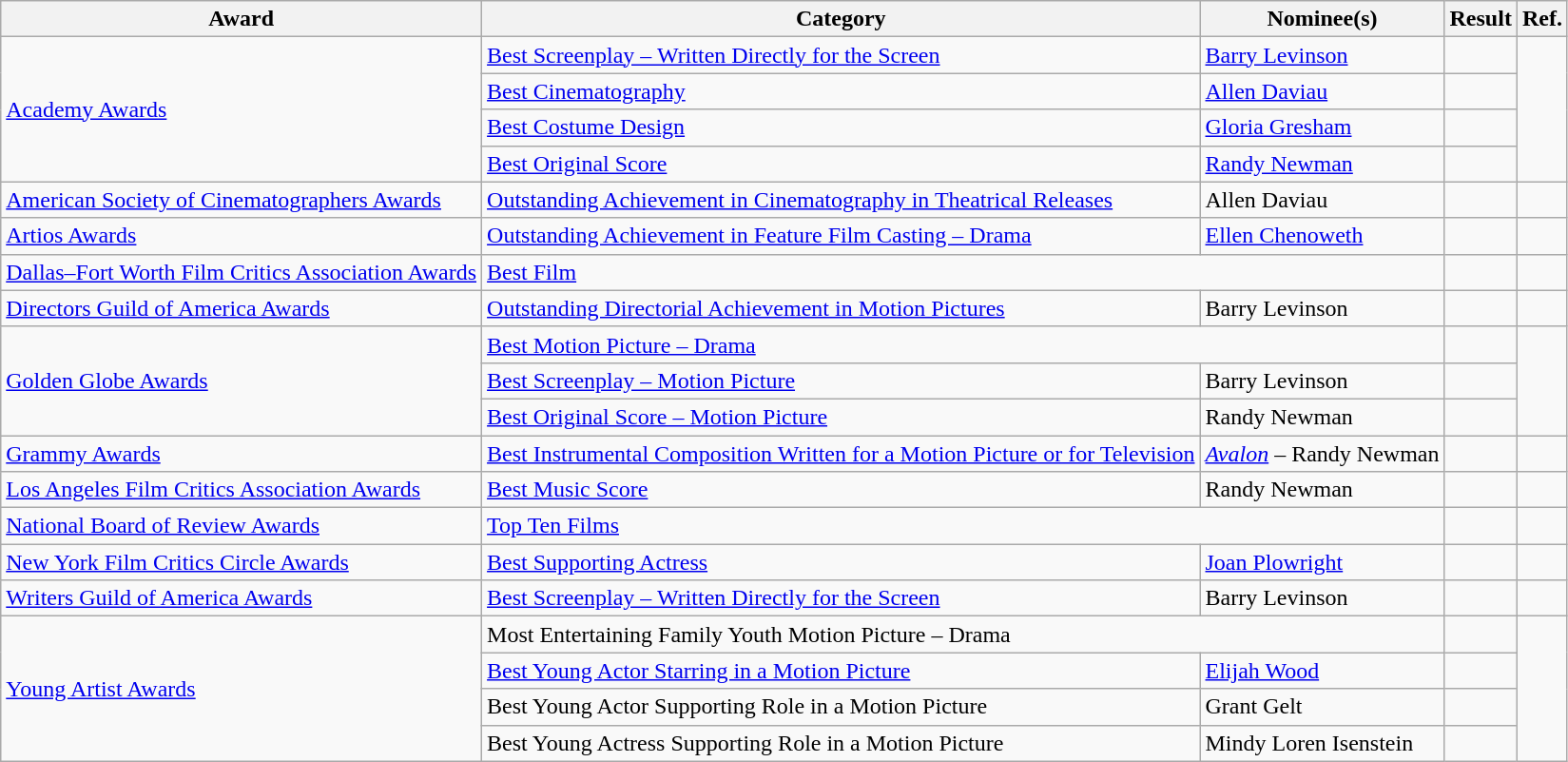<table class="wikitable">
<tr>
<th>Award</th>
<th>Category</th>
<th>Nominee(s)</th>
<th>Result</th>
<th>Ref.</th>
</tr>
<tr>
<td rowspan="4"><a href='#'>Academy Awards</a></td>
<td><a href='#'>Best Screenplay – Written Directly for the Screen</a></td>
<td><a href='#'>Barry Levinson</a></td>
<td></td>
<td align="center" rowspan="4"></td>
</tr>
<tr>
<td><a href='#'>Best Cinematography</a></td>
<td><a href='#'>Allen Daviau</a></td>
<td></td>
</tr>
<tr>
<td><a href='#'>Best Costume Design</a></td>
<td><a href='#'>Gloria Gresham</a></td>
<td></td>
</tr>
<tr>
<td><a href='#'>Best Original Score</a></td>
<td><a href='#'>Randy Newman</a></td>
<td></td>
</tr>
<tr>
<td><a href='#'>American Society of Cinematographers Awards</a></td>
<td><a href='#'>Outstanding Achievement in Cinematography in Theatrical Releases</a></td>
<td>Allen Daviau</td>
<td></td>
<td align="center"></td>
</tr>
<tr>
<td><a href='#'>Artios Awards</a></td>
<td><a href='#'>Outstanding Achievement in Feature Film Casting – Drama</a></td>
<td><a href='#'>Ellen Chenoweth</a></td>
<td></td>
<td align="center"></td>
</tr>
<tr>
<td><a href='#'>Dallas–Fort Worth Film Critics Association Awards</a></td>
<td colspan="2"><a href='#'>Best Film</a></td>
<td></td>
<td align="center"></td>
</tr>
<tr>
<td><a href='#'>Directors Guild of America Awards</a></td>
<td><a href='#'>Outstanding Directorial Achievement in Motion Pictures</a></td>
<td>Barry Levinson</td>
<td></td>
<td align="center"></td>
</tr>
<tr>
<td rowspan="3"><a href='#'>Golden Globe Awards</a></td>
<td colspan="2"><a href='#'>Best Motion Picture – Drama</a></td>
<td></td>
<td align="center" rowspan="3"></td>
</tr>
<tr>
<td><a href='#'>Best Screenplay – Motion Picture</a></td>
<td>Barry Levinson</td>
<td></td>
</tr>
<tr>
<td><a href='#'>Best Original Score – Motion Picture</a></td>
<td>Randy Newman</td>
<td></td>
</tr>
<tr>
<td><a href='#'>Grammy Awards</a></td>
<td><a href='#'>Best Instrumental Composition Written for a Motion Picture or for Television</a></td>
<td><em><a href='#'>Avalon</a></em> – Randy Newman</td>
<td></td>
<td align="center"></td>
</tr>
<tr>
<td><a href='#'>Los Angeles Film Critics Association Awards</a></td>
<td><a href='#'>Best Music Score</a></td>
<td>Randy Newman</td>
<td></td>
<td align="center"></td>
</tr>
<tr>
<td><a href='#'>National Board of Review Awards</a></td>
<td colspan="2"><a href='#'>Top Ten Films</a></td>
<td></td>
<td align="center"></td>
</tr>
<tr>
<td><a href='#'>New York Film Critics Circle Awards</a></td>
<td><a href='#'>Best Supporting Actress</a></td>
<td><a href='#'>Joan Plowright</a></td>
<td></td>
<td align="center"></td>
</tr>
<tr>
<td><a href='#'>Writers Guild of America Awards</a></td>
<td><a href='#'>Best Screenplay – Written Directly for the Screen</a></td>
<td>Barry Levinson</td>
<td></td>
<td align="center"></td>
</tr>
<tr>
<td rowspan="4"><a href='#'>Young Artist Awards</a></td>
<td colspan="2">Most Entertaining Family Youth Motion Picture – Drama</td>
<td></td>
<td align="center" rowspan="4"></td>
</tr>
<tr>
<td><a href='#'>Best Young Actor Starring in a Motion Picture</a></td>
<td><a href='#'>Elijah Wood</a></td>
<td></td>
</tr>
<tr>
<td>Best Young Actor Supporting Role in a Motion Picture</td>
<td>Grant Gelt</td>
<td></td>
</tr>
<tr>
<td>Best Young Actress Supporting Role in a Motion Picture</td>
<td>Mindy Loren Isenstein</td>
<td></td>
</tr>
</table>
